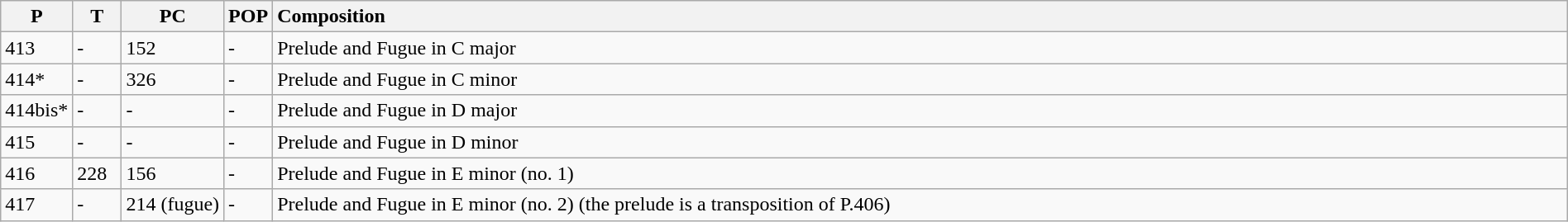<table class="wikitable" width="100%">
<tr>
<th width="32">P</th>
<th width="32">T</th>
<th width="32">PC</th>
<th width="32">POP</th>
<th style="text-align: left;">Composition</th>
</tr>
<tr>
<td>413</td>
<td>-</td>
<td>152</td>
<td>-</td>
<td>Prelude and Fugue in C major</td>
</tr>
<tr>
<td>414*</td>
<td>-</td>
<td>326</td>
<td>-</td>
<td>Prelude and Fugue in C minor</td>
</tr>
<tr>
<td>414bis*</td>
<td>-</td>
<td>-</td>
<td>-</td>
<td>Prelude and Fugue in D major</td>
</tr>
<tr>
<td>415</td>
<td>-</td>
<td>-</td>
<td>-</td>
<td>Prelude and Fugue in D minor</td>
</tr>
<tr>
<td>416</td>
<td>228</td>
<td>156</td>
<td>-</td>
<td>Prelude and Fugue in E minor (no. 1)</td>
</tr>
<tr>
<td>417</td>
<td>-</td>
<td>214 (fugue)</td>
<td>-</td>
<td>Prelude and Fugue in E minor (no. 2) (the prelude is a transposition of P.406)</td>
</tr>
</table>
